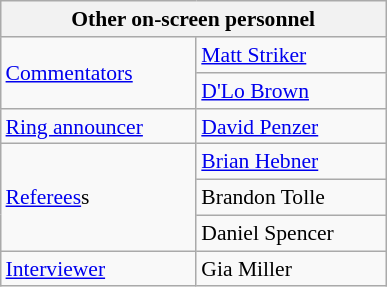<table align="right" class="wikitable" style="border:1px; font-size:90%; margin-left:1em;">
<tr>
<th width="250" colspan="2"><strong>Other on-screen personnel</strong></th>
</tr>
<tr>
<td rowspan="2"><a href='#'>Commentators</a></td>
<td><a href='#'>Matt Striker</a></td>
</tr>
<tr>
<td><a href='#'>D'Lo Brown</a></td>
</tr>
<tr>
<td rowspan="1"><a href='#'>Ring announcer</a></td>
<td><a href='#'>David Penzer</a></td>
</tr>
<tr>
<td rowspan="3"><a href='#'>Referees</a>s</td>
<td><a href='#'>Brian Hebner</a></td>
</tr>
<tr>
<td>Brandon Tolle</td>
</tr>
<tr>
<td>Daniel Spencer</td>
</tr>
<tr>
<td rowspan="1"><a href='#'>Interviewer</a></td>
<td>Gia Miller</td>
</tr>
</table>
